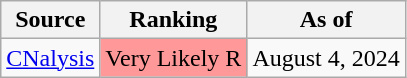<table class="wikitable">
<tr>
<th>Source</th>
<th>Ranking</th>
<th>As of</th>
</tr>
<tr>
<td><a href='#'>CNalysis</a></td>
<td style="background:#FF9999" data-sort-value="4" align="center">Very Likely R</td>
<td>August 4, 2024</td>
</tr>
</table>
